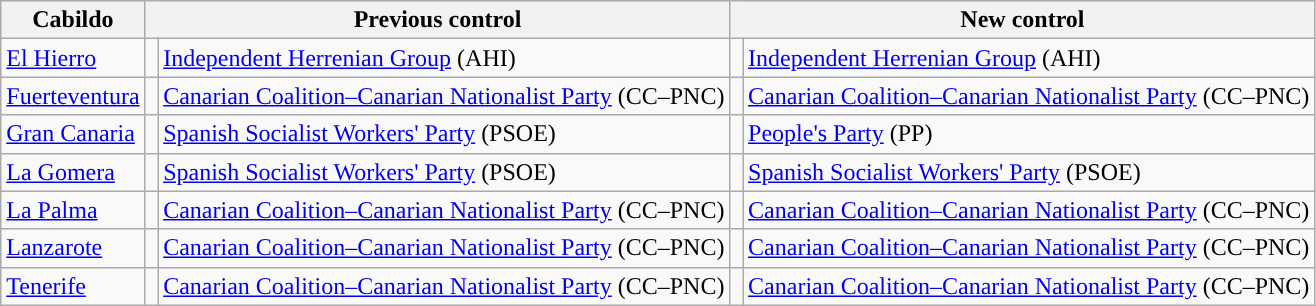<table class="wikitable sortable">
<tr>
<th>Cabildo</th>
<th colspan="2" style="width:375px;">Previous control</th>
<th colspan="2" style="width:375px;">New control</th>
</tr>
<tr>
<td><a href='#'>El Hierro</a></td>
<td width="1" style="color:inherit;background:"></td>
<td><a href='#'>Independent Herrenian Group</a> (AHI)</td>
<td width="1" style="color:inherit;background:"></td>
<td><a href='#'>Independent Herrenian Group</a> (AHI) </td>
</tr>
<tr>
<td><a href='#'>Fuerteventura</a></td>
<td style="color:inherit;background:"></td>
<td><a href='#'>Canarian Coalition–Canarian Nationalist Party</a> (CC–PNC)</td>
<td style="color:inherit;background:"></td>
<td><a href='#'>Canarian Coalition–Canarian Nationalist Party</a> (CC–PNC)</td>
</tr>
<tr>
<td><a href='#'>Gran Canaria</a></td>
<td style="color:inherit;background:"></td>
<td><a href='#'>Spanish Socialist Workers' Party</a> (PSOE)</td>
<td style="color:inherit;background:"></td>
<td><a href='#'>People's Party</a> (PP)</td>
</tr>
<tr>
<td><a href='#'>La Gomera</a></td>
<td style="color:inherit;background:"></td>
<td><a href='#'>Spanish Socialist Workers' Party</a> (PSOE)</td>
<td style="color:inherit;background:"></td>
<td><a href='#'>Spanish Socialist Workers' Party</a> (PSOE) </td>
</tr>
<tr>
<td><a href='#'>La Palma</a></td>
<td style="color:inherit;background:"></td>
<td><a href='#'>Canarian Coalition–Canarian Nationalist Party</a> (CC–PNC)</td>
<td style="color:inherit;background:"></td>
<td><a href='#'>Canarian Coalition–Canarian Nationalist Party</a> (CC–PNC) </td>
</tr>
<tr>
<td><a href='#'>Lanzarote</a></td>
<td style="color:inherit;background:"></td>
<td><a href='#'>Canarian Coalition–Canarian Nationalist Party</a> (CC–PNC)</td>
<td style="color:inherit;background:"></td>
<td><a href='#'>Canarian Coalition–Canarian Nationalist Party</a> (CC–PNC)</td>
</tr>
<tr>
<td><a href='#'>Tenerife</a></td>
<td style="color:inherit;background:"></td>
<td><a href='#'>Canarian Coalition–Canarian Nationalist Party</a> (CC–PNC)</td>
<td style="color:inherit;background:"></td>
<td><a href='#'>Canarian Coalition–Canarian Nationalist Party</a> (CC–PNC)</td>
</tr>
</table>
